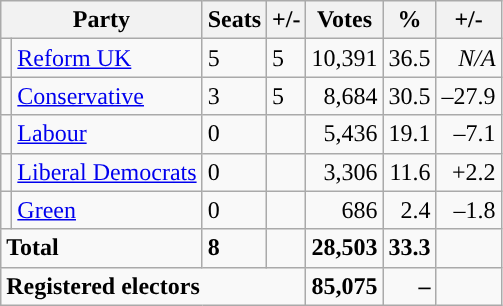<table class="wikitable sortable">
<tr>
<th colspan="2">Party</th>
<th>Seats</th>
<th>+/-</th>
<th>Votes</th>
<th>%</th>
<th>+/-</th>
</tr>
<tr>
<td style="background-color: "></td>
<td><a href='#'>Reform UK</a></td>
<td>5</td>
<td> 5</td>
<td style="text-align:right;">10,391</td>
<td style="text-align:right;">36.5</td>
<td style="text-align:right;"><em>N/A</em></td>
</tr>
<tr>
<td style="background-color: "></td>
<td><a href='#'>Conservative</a></td>
<td>3</td>
<td> 5</td>
<td style="text-align:right;">8,684</td>
<td style="text-align:right;">30.5</td>
<td style="text-align:right;">–27.9</td>
</tr>
<tr>
<td style="background-color: "></td>
<td><a href='#'>Labour</a></td>
<td>0</td>
<td></td>
<td style="text-align:right;">5,436</td>
<td style="text-align:right;">19.1</td>
<td style="text-align:right;">–7.1</td>
</tr>
<tr>
<td style="background-color: "></td>
<td><a href='#'>Liberal Democrats</a></td>
<td>0</td>
<td></td>
<td style="text-align:right;">3,306</td>
<td style="text-align:right;">11.6</td>
<td style="text-align:right;">+2.2</td>
</tr>
<tr>
<td style="background-color: "></td>
<td><a href='#'>Green</a></td>
<td>0</td>
<td></td>
<td style="text-align:right;">686</td>
<td style="text-align:right;">2.4</td>
<td style="text-align:right;">–1.8</td>
</tr>
<tr>
<td colspan="2"><strong>Total</strong></td>
<td><strong>8</strong></td>
<td></td>
<td style="text-align:right;"><strong>28,503</strong></td>
<td style="text-align:right;"><strong>33.3</strong></td>
<td style="text-align:right;"></td>
</tr>
<tr>
<td colspan="4"><strong>Registered electors</strong></td>
<td style="text-align:right;"><strong>85,075</strong></td>
<td style="text-align:right;"><strong>–</strong></td>
<td style="text-align:right;"></td>
</tr>
</table>
